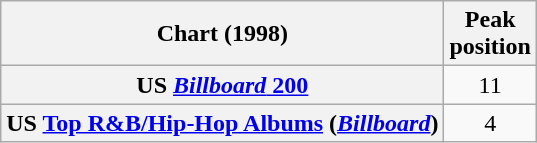<table class="wikitable sortable plainrowheaders" style="text-align:center">
<tr>
<th scope="col">Chart (1998)</th>
<th scope="col">Peak<br>position</th>
</tr>
<tr>
<th scope="row">US <a href='#'><em>Billboard</em> 200</a></th>
<td>11</td>
</tr>
<tr>
<th scope="row">US <a href='#'>Top R&B/Hip-Hop Albums</a> (<em><a href='#'>Billboard</a></em>)</th>
<td>4</td>
</tr>
</table>
